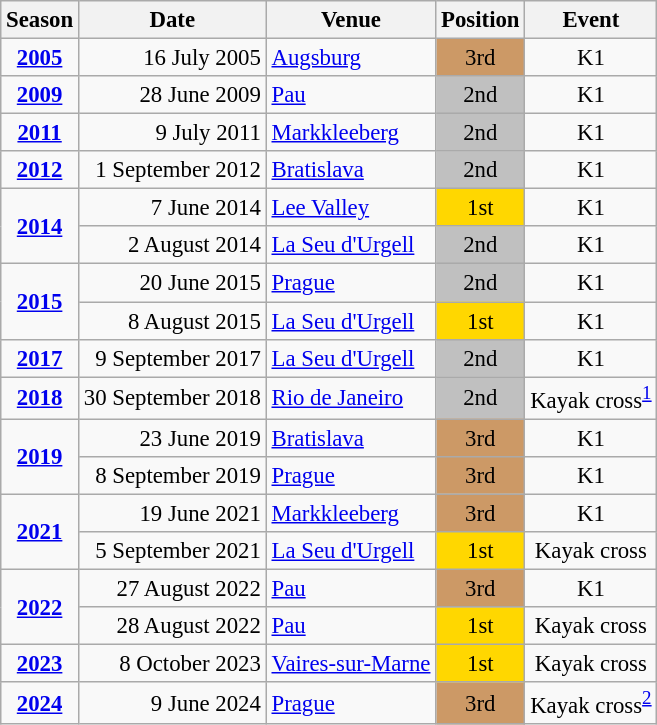<table class="wikitable" style="text-align:center; font-size:95%;">
<tr>
<th>Season</th>
<th>Date</th>
<th>Venue</th>
<th>Position</th>
<th>Event</th>
</tr>
<tr>
<td><strong><a href='#'>2005</a></strong></td>
<td align=right>16 July 2005</td>
<td align=left><a href='#'>Augsburg</a></td>
<td bgcolor=cc9966>3rd</td>
<td>K1</td>
</tr>
<tr>
<td><strong><a href='#'>2009</a></strong></td>
<td align=right>28 June 2009</td>
<td align=left><a href='#'>Pau</a></td>
<td bgcolor=silver>2nd</td>
<td>K1</td>
</tr>
<tr>
<td><strong><a href='#'>2011</a></strong></td>
<td align=right>9 July 2011</td>
<td align=left><a href='#'>Markkleeberg</a></td>
<td bgcolor=silver>2nd</td>
<td>K1</td>
</tr>
<tr>
<td><strong><a href='#'>2012</a></strong></td>
<td align=right>1 September 2012</td>
<td align=left><a href='#'>Bratislava</a></td>
<td bgcolor=silver>2nd</td>
<td>K1</td>
</tr>
<tr>
<td rowspan=2><strong><a href='#'>2014</a></strong></td>
<td align=right>7 June 2014</td>
<td align=left><a href='#'>Lee Valley</a></td>
<td bgcolor=gold>1st</td>
<td>K1</td>
</tr>
<tr>
<td align=right>2 August 2014</td>
<td align=left><a href='#'>La Seu d'Urgell</a></td>
<td bgcolor=silver>2nd</td>
<td>K1</td>
</tr>
<tr>
<td rowspan=2><strong><a href='#'>2015</a></strong></td>
<td align=right>20 June 2015</td>
<td align=left><a href='#'>Prague</a></td>
<td bgcolor=silver>2nd</td>
<td>K1</td>
</tr>
<tr>
<td align=right>8 August 2015</td>
<td align=left><a href='#'>La Seu d'Urgell</a></td>
<td bgcolor=gold>1st</td>
<td>K1</td>
</tr>
<tr>
<td><strong><a href='#'>2017</a></strong></td>
<td align=right>9 September 2017</td>
<td align=left><a href='#'>La Seu d'Urgell</a></td>
<td bgcolor=silver>2nd</td>
<td>K1</td>
</tr>
<tr>
<td><strong><a href='#'>2018</a></strong></td>
<td align=right>30 September 2018</td>
<td align=left><a href='#'>Rio de Janeiro</a></td>
<td bgcolor=silver>2nd</td>
<td>Kayak cross<sup><a href='#'>1</a></sup></td>
</tr>
<tr>
<td rowspan=2><strong><a href='#'>2019</a></strong></td>
<td align=right>23 June 2019</td>
<td align=left><a href='#'>Bratislava</a></td>
<td bgcolor=cc9966>3rd</td>
<td>K1</td>
</tr>
<tr>
<td align=right>8 September 2019</td>
<td align=left><a href='#'>Prague</a></td>
<td bgcolor=cc9966>3rd</td>
<td>K1</td>
</tr>
<tr>
<td rowspan=2><strong><a href='#'>2021</a></strong></td>
<td align=right>19 June 2021</td>
<td align=left><a href='#'>Markkleeberg</a></td>
<td bgcolor=cc9966>3rd</td>
<td>K1</td>
</tr>
<tr>
<td align=right>5 September 2021</td>
<td align=left><a href='#'>La Seu d'Urgell</a></td>
<td bgcolor=gold>1st</td>
<td>Kayak cross</td>
</tr>
<tr>
<td rowspan=2><strong><a href='#'>2022</a></strong></td>
<td align=right>27 August 2022</td>
<td align=left><a href='#'>Pau</a></td>
<td bgcolor=cc9966>3rd</td>
<td>K1</td>
</tr>
<tr>
<td align=right>28 August 2022</td>
<td align=left><a href='#'>Pau</a></td>
<td bgcolor=gold>1st</td>
<td>Kayak cross</td>
</tr>
<tr>
<td><strong><a href='#'>2023</a></strong></td>
<td align=right>8 October 2023</td>
<td align=left><a href='#'>Vaires-sur-Marne</a></td>
<td bgcolor=gold>1st</td>
<td>Kayak cross</td>
</tr>
<tr>
<td><strong><a href='#'>2024</a></strong></td>
<td align=right>9 June 2024</td>
<td align=left><a href='#'>Prague</a></td>
<td bgcolor=cc9966>3rd</td>
<td>Kayak cross<sup><a href='#'>2</a></sup></td>
</tr>
</table>
